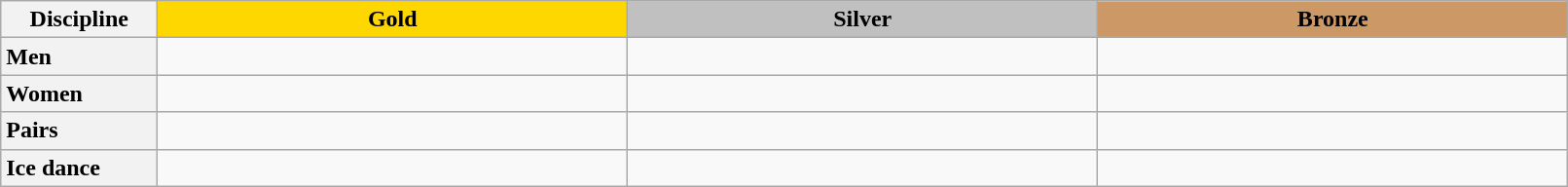<table class="wikitable unsortable" style="text-align:left; width:85%">
<tr>
<th scope="col" style="text-align:center; width:10%">Discipline</th>
<td scope="col" style="text-align:center; width:30%; background:gold"><strong>Gold</strong></td>
<td scope="col" style="text-align:center; width:30%; background:silver"><strong>Silver</strong></td>
<td scope="col" style="text-align:center; width:30%; background:#c96"><strong>Bronze</strong></td>
</tr>
<tr>
<th scope="row" style="text-align:left">Men</th>
<td></td>
<td></td>
<td></td>
</tr>
<tr>
<th scope="row" style="text-align:left">Women</th>
<td></td>
<td></td>
<td></td>
</tr>
<tr>
<th scope="row" style="text-align:left">Pairs</th>
<td></td>
<td></td>
<td></td>
</tr>
<tr>
<th scope="row" style="text-align:left">Ice dance</th>
<td></td>
<td></td>
<td></td>
</tr>
</table>
